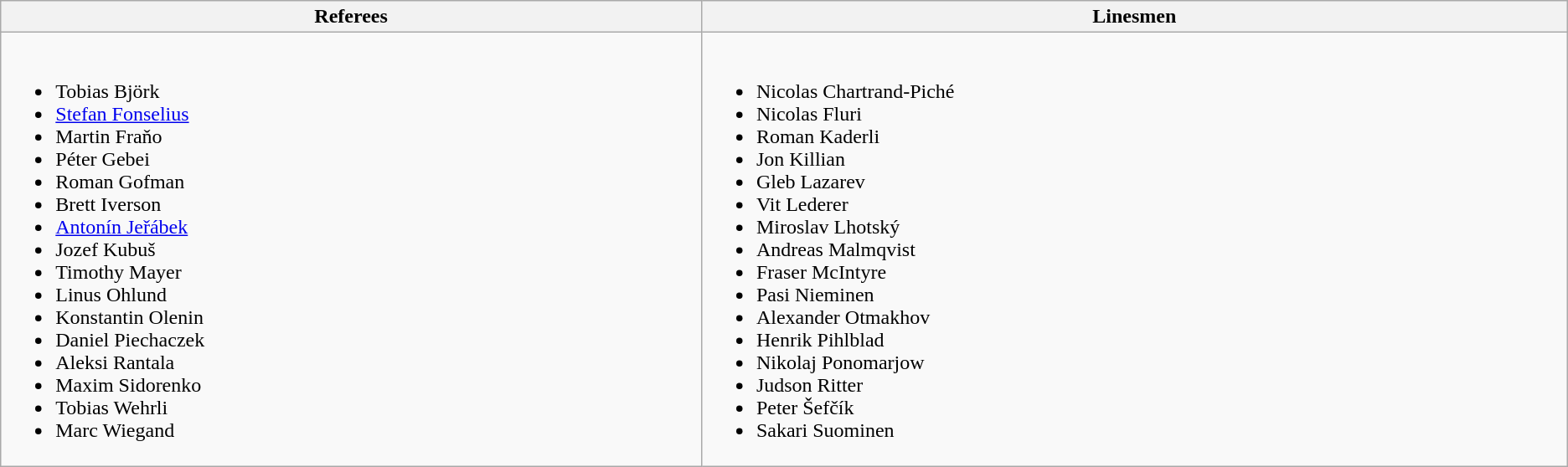<table class="wikitable" style="width:100%; max-width:78em">
<tr>
<th>Referees</th>
<th>Linesmen</th>
</tr>
<tr>
<td><br><ul><li> Tobias Björk</li><li> <a href='#'>Stefan Fonselius</a></li><li> Martin Fraňo</li><li> Péter Gebei</li><li> Roman Gofman</li><li> Brett Iverson</li><li> <a href='#'>Antonín Jeřábek</a></li><li> Jozef Kubuš</li><li> Timothy Mayer</li><li> Linus Ohlund</li><li> Konstantin Olenin</li><li> Daniel Piechaczek</li><li> Aleksi Rantala</li><li> Maxim Sidorenko</li><li> Tobias Wehrli</li><li> Marc Wiegand</li></ul></td>
<td><br><ul><li> Nicolas Chartrand-Piché</li><li> Nicolas Fluri</li><li> Roman Kaderli</li><li> Jon Killian</li><li> Gleb Lazarev</li><li> Vit Lederer</li><li> Miroslav Lhotský</li><li> Andreas Malmqvist</li><li> Fraser McIntyre</li><li> Pasi Nieminen</li><li> Alexander Otmakhov</li><li> Henrik Pihlblad</li><li> Nikolaj Ponomarjow</li><li> Judson Ritter</li><li> Peter Šefčík</li><li> Sakari Suominen</li></ul></td>
</tr>
</table>
